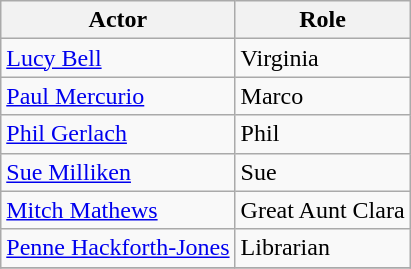<table class="wikitable">
<tr>
<th>Actor</th>
<th>Role</th>
</tr>
<tr>
<td><a href='#'>Lucy Bell</a></td>
<td>Virginia</td>
</tr>
<tr>
<td><a href='#'>Paul Mercurio</a></td>
<td>Marco</td>
</tr>
<tr>
<td><a href='#'>Phil Gerlach</a></td>
<td>Phil</td>
</tr>
<tr>
<td><a href='#'>Sue Milliken</a></td>
<td>Sue</td>
</tr>
<tr>
<td><a href='#'>Mitch Mathews</a></td>
<td>Great Aunt Clara</td>
</tr>
<tr>
<td><a href='#'>Penne Hackforth-Jones</a></td>
<td>Librarian</td>
</tr>
<tr>
</tr>
</table>
